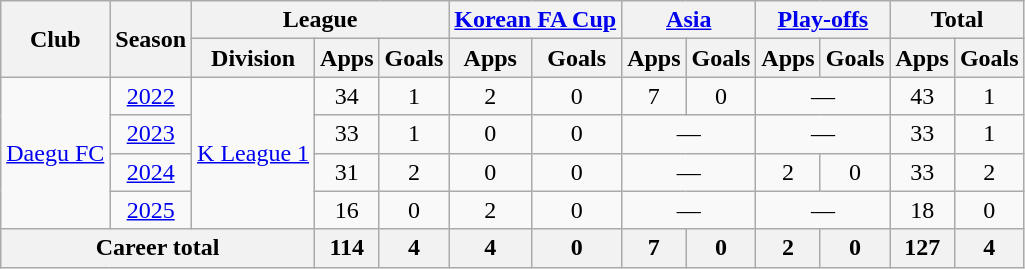<table class="wikitable" style="text-align:center">
<tr>
<th rowspan="2">Club</th>
<th rowspan="2">Season</th>
<th colspan="3">League</th>
<th colspan="2"><a href='#'>Korean FA Cup</a></th>
<th colspan="2"><a href='#'>Asia</a></th>
<th colspan="2"><a href='#'>Play-offs</a></th>
<th colspan="2">Total</th>
</tr>
<tr>
<th>Division</th>
<th>Apps</th>
<th>Goals</th>
<th>Apps</th>
<th>Goals</th>
<th>Apps</th>
<th>Goals</th>
<th>Apps</th>
<th>Goals</th>
<th>Apps</th>
<th>Goals</th>
</tr>
<tr>
<td rowspan="4"><a href='#'>Daegu FC</a></td>
<td><a href='#'>2022</a></td>
<td rowspan="4"><a href='#'>K League 1</a></td>
<td>34</td>
<td>1</td>
<td>2</td>
<td>0</td>
<td>7</td>
<td>0</td>
<td colspan="2">—</td>
<td>43</td>
<td>1</td>
</tr>
<tr>
<td><a href='#'>2023</a></td>
<td>33</td>
<td>1</td>
<td>0</td>
<td>0</td>
<td colspan="2">—</td>
<td colspan="2">—</td>
<td>33</td>
<td>1</td>
</tr>
<tr>
<td><a href='#'>2024</a></td>
<td>31</td>
<td>2</td>
<td>0</td>
<td>0</td>
<td colspan="2">—</td>
<td>2</td>
<td>0</td>
<td>33</td>
<td>2</td>
</tr>
<tr>
<td><a href='#'>2025</a></td>
<td>16</td>
<td>0</td>
<td>2</td>
<td>0</td>
<td colspan="2">—</td>
<td colspan="2">—</td>
<td>18</td>
<td>0</td>
</tr>
<tr>
<th colspan="3">Career total</th>
<th>114</th>
<th>4</th>
<th>4</th>
<th>0</th>
<th>7</th>
<th>0</th>
<th>2</th>
<th>0</th>
<th>127</th>
<th>4</th>
</tr>
</table>
